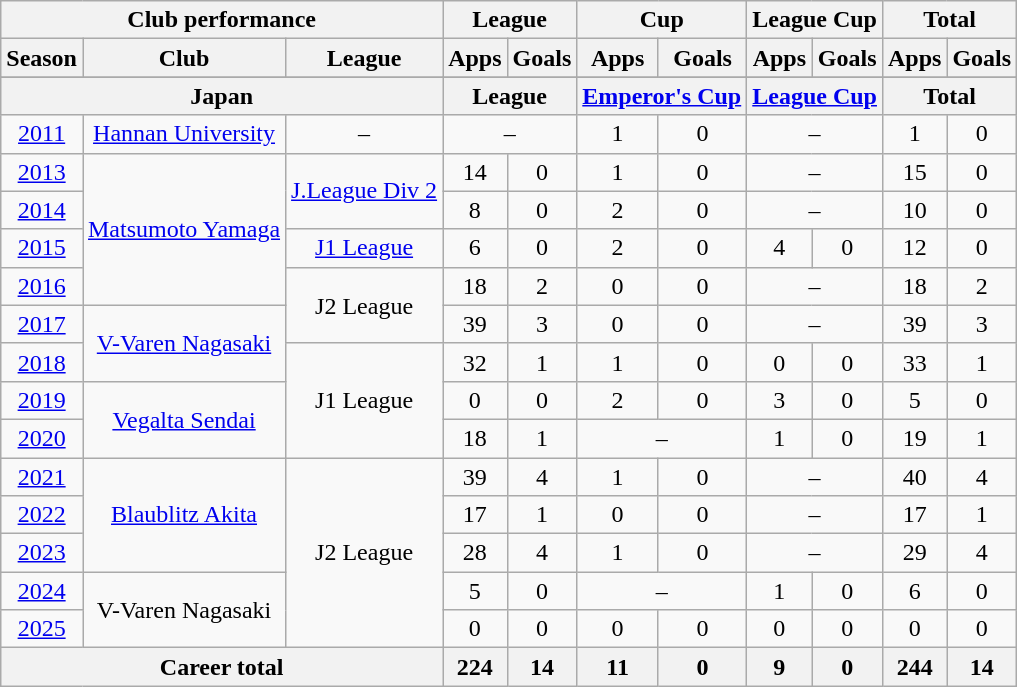<table class="wikitable" style="text-align:center">
<tr>
<th colspan=3>Club performance</th>
<th colspan=2>League</th>
<th colspan=2>Cup</th>
<th colspan=2>League Cup</th>
<th colspan=2>Total</th>
</tr>
<tr>
<th>Season</th>
<th>Club</th>
<th>League</th>
<th>Apps</th>
<th>Goals</th>
<th>Apps</th>
<th>Goals</th>
<th>Apps</th>
<th>Goals</th>
<th>Apps</th>
<th>Goals</th>
</tr>
<tr>
</tr>
<tr>
<th colspan=3>Japan</th>
<th colspan=2>League</th>
<th colspan=2><a href='#'>Emperor's Cup</a></th>
<th colspan=2><a href='#'>League Cup</a></th>
<th colspan=2>Total</th>
</tr>
<tr>
<td><a href='#'>2011</a></td>
<td><a href='#'>Hannan University</a></td>
<td>–</td>
<td colspan="2">–</td>
<td>1</td>
<td>0</td>
<td colspan="2">–</td>
<td>1</td>
<td>0</td>
</tr>
<tr>
<td><a href='#'>2013</a></td>
<td rowspan="4"><a href='#'>Matsumoto Yamaga</a></td>
<td rowspan="2"><a href='#'>J.League Div 2</a></td>
<td>14</td>
<td>0</td>
<td>1</td>
<td>0</td>
<td colspan="2">–</td>
<td>15</td>
<td>0</td>
</tr>
<tr>
<td><a href='#'>2014</a></td>
<td>8</td>
<td>0</td>
<td>2</td>
<td>0</td>
<td colspan="2">–</td>
<td>10</td>
<td>0</td>
</tr>
<tr>
<td><a href='#'>2015</a></td>
<td><a href='#'>J1 League</a></td>
<td>6</td>
<td>0</td>
<td>2</td>
<td>0</td>
<td>4</td>
<td>0</td>
<td>12</td>
<td>0</td>
</tr>
<tr>
<td><a href='#'>2016</a></td>
<td rowspan="2">J2 League</td>
<td>18</td>
<td>2</td>
<td>0</td>
<td>0</td>
<td colspan="2">–</td>
<td>18</td>
<td>2</td>
</tr>
<tr>
<td><a href='#'>2017</a></td>
<td rowspan=2><a href='#'>V-Varen Nagasaki</a></td>
<td>39</td>
<td>3</td>
<td>0</td>
<td>0</td>
<td colspan="2">–</td>
<td>39</td>
<td>3</td>
</tr>
<tr>
<td><a href='#'>2018</a></td>
<td rowspan=3>J1 League</td>
<td>32</td>
<td>1</td>
<td>1</td>
<td>0</td>
<td>0</td>
<td>0</td>
<td>33</td>
<td>1</td>
</tr>
<tr>
<td><a href='#'>2019</a></td>
<td rowspan=2><a href='#'>Vegalta Sendai</a></td>
<td>0</td>
<td>0</td>
<td>2</td>
<td>0</td>
<td>3</td>
<td>0</td>
<td>5</td>
<td>0</td>
</tr>
<tr>
<td><a href='#'>2020</a></td>
<td>18</td>
<td>1</td>
<td colspan="2">–</td>
<td>1</td>
<td>0</td>
<td>19</td>
<td>1</td>
</tr>
<tr>
<td><a href='#'>2021</a></td>
<td rowspan="3"><a href='#'>Blaublitz Akita</a></td>
<td rowspan="5">J2 League</td>
<td>39</td>
<td>4</td>
<td>1</td>
<td>0</td>
<td colspan="2">–</td>
<td>40</td>
<td>4</td>
</tr>
<tr>
<td><a href='#'>2022</a></td>
<td>17</td>
<td>1</td>
<td>0</td>
<td>0</td>
<td colspan="2">–</td>
<td>17</td>
<td>1</td>
</tr>
<tr>
<td><a href='#'>2023</a></td>
<td>28</td>
<td>4</td>
<td>1</td>
<td>0</td>
<td colspan="2">–</td>
<td>29</td>
<td>4</td>
</tr>
<tr>
<td><a href='#'>2024</a></td>
<td rowspan="2">V-Varen Nagasaki</td>
<td>5</td>
<td>0</td>
<td colspan="2">–</td>
<td>1</td>
<td>0</td>
<td>6</td>
<td>0</td>
</tr>
<tr>
<td><a href='#'>2025</a></td>
<td>0</td>
<td>0</td>
<td>0</td>
<td>0</td>
<td>0</td>
<td>0</td>
<td>0</td>
<td>0</td>
</tr>
<tr>
<th colspan=3>Career total</th>
<th>224</th>
<th>14</th>
<th>11</th>
<th>0</th>
<th>9</th>
<th>0</th>
<th>244</th>
<th>14</th>
</tr>
</table>
